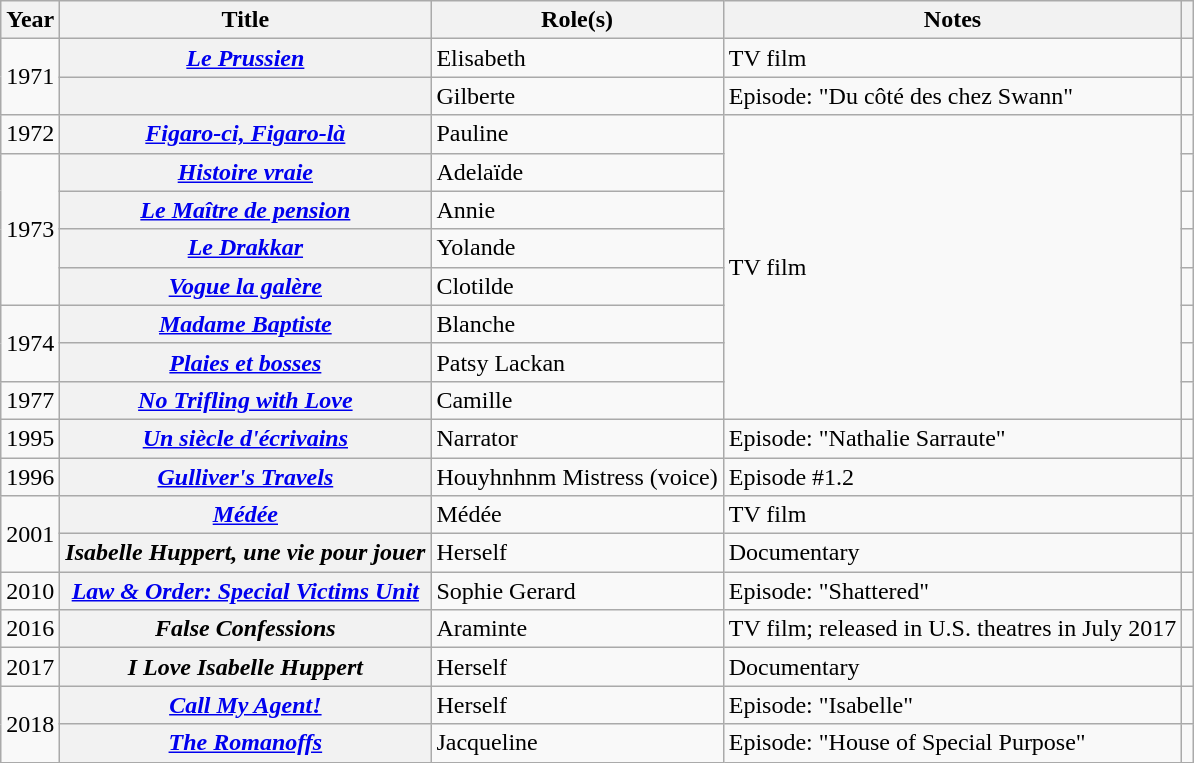<table class="wikitable plainrowheaders sortable">
<tr>
<th scope="col">Year</th>
<th scope="col">Title</th>
<th scope="col">Role(s)</th>
<th scope="col" class="unsortable">Notes</th>
<th scope="col" class="unsortable"></th>
</tr>
<tr>
<td rowspan="2">1971</td>
<th scope="row"><em><a href='#'>Le Prussien</a></em></th>
<td>Elisabeth</td>
<td>TV film</td>
<td></td>
</tr>
<tr>
<th scope="row"><em></em></th>
<td>Gilberte</td>
<td>Episode: "Du côté des chez Swann"</td>
<td></td>
</tr>
<tr>
<td>1972</td>
<th scope="row"><em><a href='#'>Figaro-ci, Figaro-là</a></em></th>
<td>Pauline</td>
<td rowspan="8">TV film</td>
<td></td>
</tr>
<tr>
<td rowspan="4">1973</td>
<th scope="row"><em><a href='#'>Histoire vraie</a></em></th>
<td>Adelaïde</td>
<td></td>
</tr>
<tr>
<th scope="row"><em><a href='#'>Le Maître de pension</a></em></th>
<td>Annie</td>
<td></td>
</tr>
<tr>
<th scope="row"><em><a href='#'>Le Drakkar</a></em></th>
<td>Yolande</td>
<td></td>
</tr>
<tr>
<th scope="row"><em><a href='#'>Vogue la galère</a></em></th>
<td>Clotilde</td>
<td></td>
</tr>
<tr>
<td rowspan="2">1974</td>
<th scope="row"><em><a href='#'>Madame Baptiste</a></em></th>
<td>Blanche</td>
<td></td>
</tr>
<tr>
<th scope="row"><em><a href='#'>Plaies et bosses</a></em></th>
<td>Patsy Lackan</td>
<td></td>
</tr>
<tr>
<td>1977</td>
<th scope="row"><em><a href='#'>No Trifling with Love</a></em></th>
<td>Camille</td>
<td></td>
</tr>
<tr>
<td>1995</td>
<th scope="row"><em><a href='#'>Un siècle d'écrivains</a></em></th>
<td>Narrator</td>
<td>Episode: "Nathalie Sarraute"</td>
<td></td>
</tr>
<tr>
<td>1996</td>
<th scope="row"><em><a href='#'>Gulliver's Travels</a></em></th>
<td>Houyhnhnm Mistress (voice)</td>
<td>Episode #1.2</td>
<td></td>
</tr>
<tr>
<td rowspan="2">2001</td>
<th scope="row"><em><a href='#'>Médée</a></em></th>
<td>Médée</td>
<td>TV film</td>
<td></td>
</tr>
<tr>
<th scope="row"><em>Isabelle Huppert, une vie pour jouer</em></th>
<td>Herself</td>
<td>Documentary</td>
<td></td>
</tr>
<tr>
<td>2010</td>
<th scope="row"><em><a href='#'>Law & Order: Special Victims Unit</a></em></th>
<td>Sophie Gerard</td>
<td>Episode: "Shattered"</td>
<td></td>
</tr>
<tr>
<td>2016</td>
<th scope="row"><em>False Confessions</em></th>
<td>Araminte</td>
<td>TV film; released in U.S. theatres in July 2017</td>
<td style="text-align:center;"></td>
</tr>
<tr>
<td>2017</td>
<th scope="row"><em>I Love Isabelle Huppert</em></th>
<td>Herself</td>
<td>Documentary</td>
<td style="text-align:center;"></td>
</tr>
<tr>
<td rowspan="2">2018</td>
<th scope="row"><em><a href='#'>Call My Agent!</a></em></th>
<td>Herself</td>
<td>Episode: "Isabelle"</td>
<td style="text-align:center;"></td>
</tr>
<tr>
<th scope="row"><em><a href='#'>The Romanoffs</a></em></th>
<td>Jacqueline</td>
<td>Episode: "House of Special Purpose"</td>
<td style="text-align:center;"></td>
</tr>
</table>
